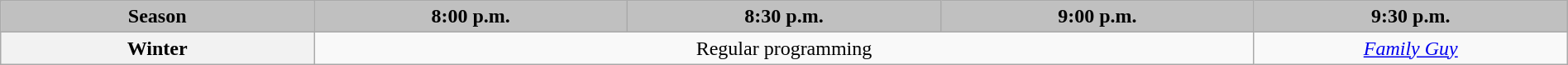<table class="wikitable" style="width:100%;margin-right:0;text-align:center">
<tr>
<th ! style="background-color:#C0C0C0;text-align:center;width:11.5%;">Season</th>
<th style="background-color:#C0C0C0;text-align:center;width:11.5%;">8:00 p.m.</th>
<th style="background-color:#C0C0C0;text-align:center;width:11.5%;">8:30 p.m.</th>
<th style="background-color:#C0C0C0;text-align:center;width:11.5%;">9:00 p.m.</th>
<th style="background-color:#C0C0C0;text-align:center;width:11.5%;">9:30 p.m.</th>
</tr>
<tr>
<th>Winter</th>
<td colspan="3">Regular programming</td>
<td><em><a href='#'>Family Guy</a></em></td>
</tr>
</table>
